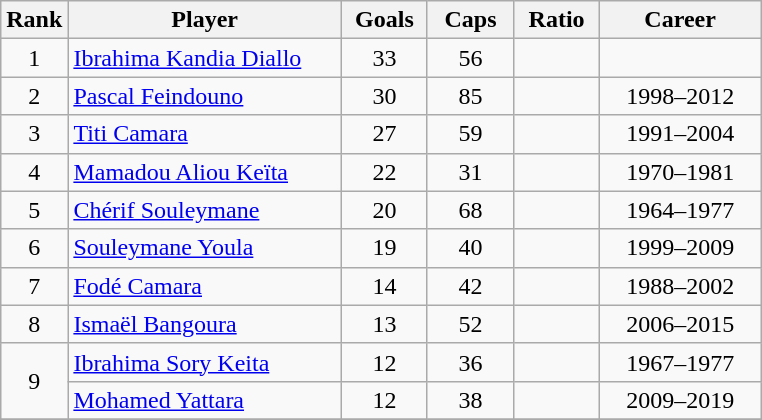<table class="wikitable sortable" style="text-align:center;">
<tr>
<th width=30px>Rank</th>
<th style="width:175px;">Player</th>
<th width=50px>Goals</th>
<th width=50px>Caps</th>
<th width=50px>Ratio</th>
<th style="width:100px;">Career</th>
</tr>
<tr>
<td>1</td>
<td align=left><a href='#'>Ibrahima Kandia Diallo</a></td>
<td>33</td>
<td>56</td>
<td></td>
<td></td>
</tr>
<tr>
<td>2</td>
<td align=left><a href='#'>Pascal Feindouno</a></td>
<td>30</td>
<td>85</td>
<td></td>
<td>1998–2012</td>
</tr>
<tr>
<td>3</td>
<td align=left><a href='#'>Titi Camara</a></td>
<td>27</td>
<td>59</td>
<td></td>
<td>1991–2004</td>
</tr>
<tr>
<td>4</td>
<td align=left><a href='#'>Mamadou Aliou Keïta</a></td>
<td>22</td>
<td>31</td>
<td></td>
<td>1970–1981</td>
</tr>
<tr>
<td>5</td>
<td align=left><a href='#'>Chérif Souleymane</a></td>
<td>20</td>
<td>68</td>
<td></td>
<td>1964–1977</td>
</tr>
<tr>
<td>6</td>
<td align=left><a href='#'>Souleymane Youla</a></td>
<td>19</td>
<td>40</td>
<td></td>
<td>1999–2009</td>
</tr>
<tr>
<td>7</td>
<td align=left><a href='#'>Fodé Camara</a></td>
<td>14</td>
<td>42</td>
<td></td>
<td>1988–2002</td>
</tr>
<tr>
<td>8</td>
<td align=left><a href='#'>Ismaël Bangoura</a></td>
<td>13</td>
<td>52</td>
<td></td>
<td>2006–2015</td>
</tr>
<tr>
<td rowspan=2>9</td>
<td align=left><a href='#'>Ibrahima Sory Keita</a></td>
<td>12</td>
<td>36</td>
<td></td>
<td>1967–1977</td>
</tr>
<tr>
<td align=left><a href='#'>Mohamed Yattara</a></td>
<td>12</td>
<td>38</td>
<td></td>
<td>2009–2019</td>
</tr>
<tr>
</tr>
</table>
